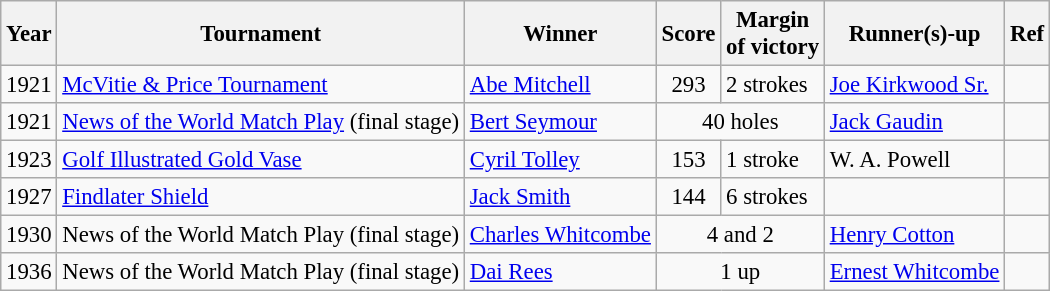<table class="wikitable" style="font-size:95%">
<tr>
<th>Year</th>
<th>Tournament</th>
<th>Winner</th>
<th>Score</th>
<th>Margin<br>of victory</th>
<th>Runner(s)-up</th>
<th>Ref</th>
</tr>
<tr>
<td>1921</td>
<td><a href='#'>McVitie & Price Tournament</a></td>
<td> <a href='#'>Abe Mitchell</a></td>
<td align=center>293</td>
<td>2 strokes</td>
<td> <a href='#'>Joe Kirkwood Sr.</a></td>
<td></td>
</tr>
<tr>
<td>1921</td>
<td><a href='#'>News of the World Match Play</a> (final stage)</td>
<td> <a href='#'>Bert Seymour</a></td>
<td align=center colspan=2>40 holes</td>
<td> <a href='#'>Jack Gaudin</a></td>
<td></td>
</tr>
<tr>
<td>1923</td>
<td><a href='#'>Golf Illustrated Gold Vase</a></td>
<td> <a href='#'>Cyril Tolley</a></td>
<td align=center>153</td>
<td>1 stroke</td>
<td> W. A. Powell</td>
<td></td>
</tr>
<tr>
<td>1927</td>
<td><a href='#'>Findlater Shield</a></td>
<td> <a href='#'>Jack Smith</a></td>
<td align=center>144</td>
<td>6 strokes</td>
<td></td>
<td></td>
</tr>
<tr>
<td>1930</td>
<td>News of the World Match Play (final stage)</td>
<td> <a href='#'>Charles Whitcombe</a></td>
<td align=center colspan=2>4 and 2</td>
<td> <a href='#'>Henry Cotton</a></td>
<td></td>
</tr>
<tr>
<td>1936</td>
<td>News of the World Match Play (final stage)</td>
<td> <a href='#'>Dai Rees</a></td>
<td align=center colspan=2>1 up</td>
<td> <a href='#'>Ernest Whitcombe</a></td>
<td></td>
</tr>
</table>
